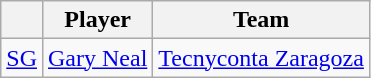<table class="wikitable">
<tr>
<th align="center"></th>
<th align="center">Player</th>
<th align="center">Team</th>
</tr>
<tr>
<td align=center><a href='#'>SG</a></td>
<td> <a href='#'>Gary Neal</a></td>
<td><a href='#'>Tecnyconta Zaragoza</a></td>
</tr>
</table>
